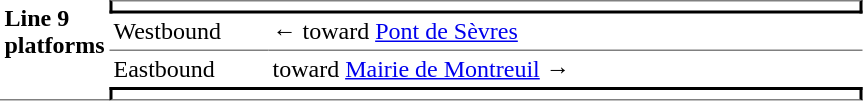<table border=0 cellspacing=0 cellpadding=3>
<tr>
<td style="border-bottom:solid 1px gray;" width=50 rowspan=10 valign=top><strong>Line 9 platforms</strong></td>
<td style="border-top:solid 1px gray;border-right:solid 2px black;border-left:solid 2px black;border-bottom:solid 2px black;text-align:center;" colspan=2></td>
</tr>
<tr>
<td style="border-bottom:solid 1px gray;" width=100>Westbound</td>
<td style="border-bottom:solid 1px gray;" width=390>←   toward <a href='#'>Pont de Sèvres</a> </td>
</tr>
<tr>
<td>Eastbound</td>
<td>   toward <a href='#'>Mairie de Montreuil</a>  →</td>
</tr>
<tr>
<td style="border-top:solid 2px black;border-right:solid 2px black;border-left:solid 2px black;border-bottom:solid 1px gray;text-align:center;" colspan=2></td>
</tr>
</table>
